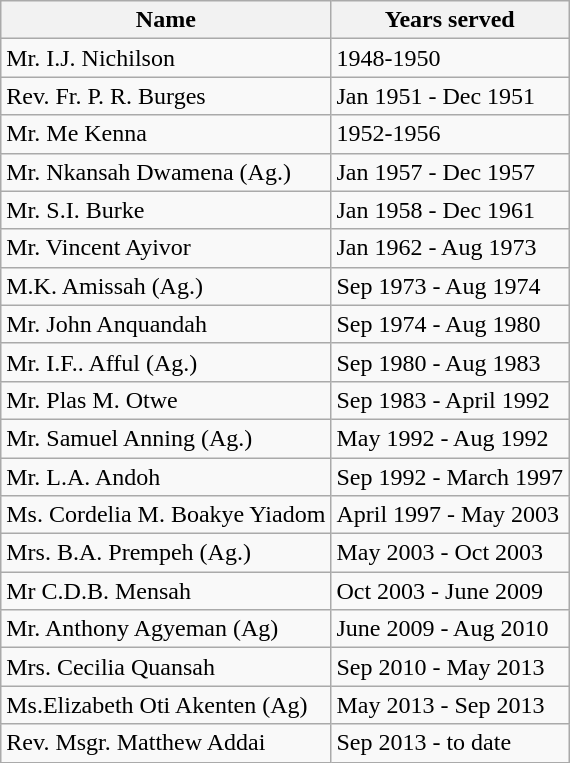<table class="wikitable">
<tr>
<th>Name</th>
<th>Years served</th>
</tr>
<tr>
<td>Mr. I.J. Nichilson</td>
<td>1948-1950</td>
</tr>
<tr>
<td>Rev. Fr.  P. R. Burges</td>
<td>Jan 1951 - Dec 1951</td>
</tr>
<tr>
<td>Mr. Me Kenna</td>
<td>1952-1956</td>
</tr>
<tr>
<td>Mr. Nkansah Dwamena (Ag.)</td>
<td>Jan 1957 - Dec  1957</td>
</tr>
<tr>
<td>Mr. S.I. Burke</td>
<td>Jan 1958 - Dec 1961</td>
</tr>
<tr>
<td>Mr. Vincent Ayivor</td>
<td>Jan 1962 - Aug 1973</td>
</tr>
<tr>
<td>M.K. Amissah (Ag.)</td>
<td>Sep 1973 - Aug 1974</td>
</tr>
<tr>
<td>Mr. John Anquandah</td>
<td>Sep 1974 - Aug 1980</td>
</tr>
<tr>
<td>Mr. I.F.. Afful (Ag.)</td>
<td>Sep 1980 - Aug 1983</td>
</tr>
<tr>
<td>Mr. Plas M. Otwe</td>
<td>Sep 1983 - April 1992</td>
</tr>
<tr>
<td>Mr. Samuel Anning (Ag.)</td>
<td>May 1992 - Aug 1992</td>
</tr>
<tr>
<td>Mr. L.A. Andoh</td>
<td>Sep 1992 - March 1997</td>
</tr>
<tr>
<td>Ms. Cordelia M. Boakye Yiadom</td>
<td>April 1997 - May 2003</td>
</tr>
<tr>
<td>Mrs. B.A. Prempeh (Ag.)</td>
<td>May 2003 - Oct 2003</td>
</tr>
<tr>
<td>Mr C.D.B. Mensah</td>
<td>Oct 2003 - June 2009</td>
</tr>
<tr>
<td>Mr. Anthony Agyeman (Ag)</td>
<td>June 2009 - Aug 2010</td>
</tr>
<tr>
<td>Mrs. Cecilia Quansah</td>
<td>Sep 2010 - May 2013</td>
</tr>
<tr>
<td>Ms.Elizabeth Oti Akenten (Ag)</td>
<td>May 2013 - Sep 2013</td>
</tr>
<tr>
<td>Rev. Msgr. Matthew Addai</td>
<td>Sep 2013 - to date</td>
</tr>
</table>
